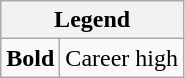<table class="wikitable mw-collapsible mw-collapsed">
<tr>
<th colspan="2">Legend</th>
</tr>
<tr>
<td><strong>Bold</strong></td>
<td>Career high</td>
</tr>
</table>
